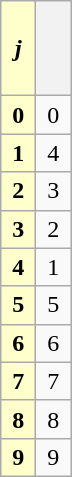<table class="wikitable" style="text-align:center">
<tr valign="middle">
<th style="background:#ffc; width:1em; height:3.5em;"><em>j</em></th>
<th style="width:1em; height:3.5em;"></th>
</tr>
<tr>
<th style="background:#ffc; width:1em">0</th>
<td>0</td>
</tr>
<tr valign="bottom">
<th style="background:#ffc">1</th>
<td>4</td>
</tr>
<tr valign="bottom">
<th style="background:#ffc">2</th>
<td>3</td>
</tr>
<tr valign="bottom">
<th style="background:#ffc">3</th>
<td>2</td>
</tr>
<tr valign="bottom">
<th style="background:#ffc">4</th>
<td>1</td>
</tr>
<tr valign="bottom">
<th style="background:#ffc">5</th>
<td>5</td>
</tr>
<tr valign="bottom">
<th style="background:#ffc">6</th>
<td>6</td>
</tr>
<tr valign="bottom">
<th style="background:#ffc">7</th>
<td>7</td>
</tr>
<tr valign="bottom">
<th style="background:#ffc">8</th>
<td>8</td>
</tr>
<tr valign="bottom">
<th style="background:#ffc">9</th>
<td>9</td>
</tr>
</table>
